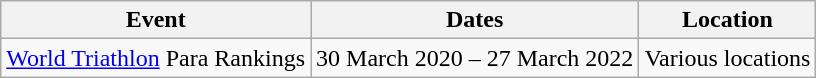<table class="wikitable">
<tr>
<th>Event</th>
<th>Dates</th>
<th>Location</th>
</tr>
<tr>
<td><a href='#'>World Triathlon</a> Para Rankings</td>
<td>30 March 2020 – 27 March 2022</td>
<td>Various locations</td>
</tr>
</table>
